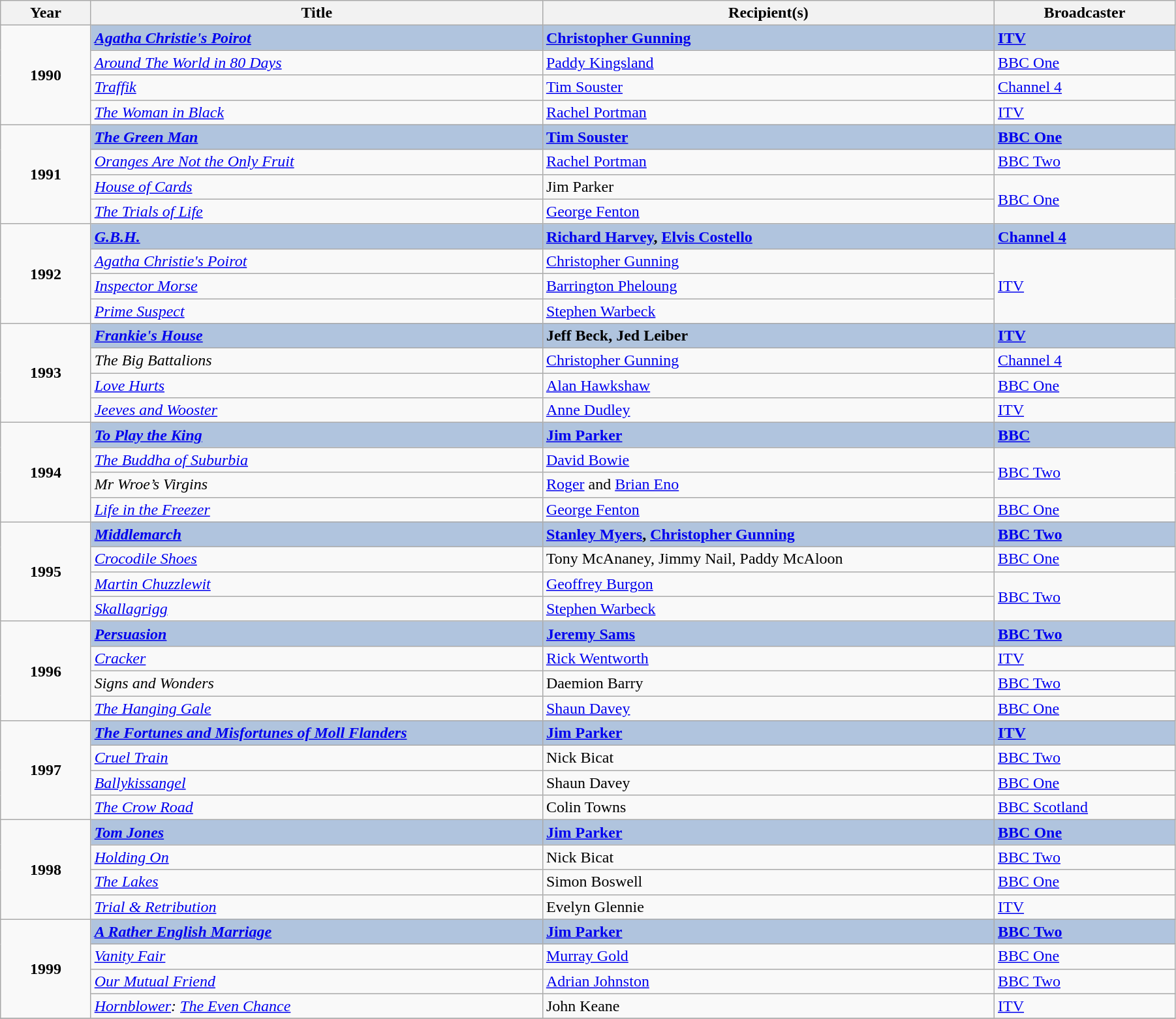<table class="wikitable" width="95%">
<tr>
<th width=5%>Year</th>
<th width=25%>Title</th>
<th width=25%><strong>Recipient(s)</strong></th>
<th width=10%><strong>Broadcaster</strong></th>
</tr>
<tr>
<td rowspan="4" style="text-align:center;"><strong>1990</strong></td>
<td style="background:#B0C4DE;"><strong><em><a href='#'>Agatha Christie's Poirot</a></em></strong></td>
<td style="background:#B0C4DE;"><strong><a href='#'>Christopher Gunning</a></strong></td>
<td style="background:#B0C4DE;"><strong><a href='#'>ITV</a></strong></td>
</tr>
<tr>
<td><em><a href='#'>Around The World in 80 Days</a></em></td>
<td><a href='#'>Paddy Kingsland</a></td>
<td><a href='#'>BBC One</a></td>
</tr>
<tr>
<td><em><a href='#'>Traffik</a></em></td>
<td><a href='#'>Tim Souster</a></td>
<td><a href='#'>Channel 4</a></td>
</tr>
<tr>
<td><em><a href='#'>The Woman in Black</a></em></td>
<td><a href='#'>Rachel Portman</a></td>
<td><a href='#'>ITV</a></td>
</tr>
<tr>
<td rowspan="4" style="text-align:center;"><strong>1991</strong></td>
<td style="background:#B0C4DE;"><strong><em><a href='#'>The Green Man</a></em></strong></td>
<td style="background:#B0C4DE;"><strong><a href='#'>Tim Souster</a></strong></td>
<td style="background:#B0C4DE;"><strong><a href='#'>BBC One</a></strong></td>
</tr>
<tr>
<td><em><a href='#'>Oranges Are Not the Only Fruit</a></em></td>
<td><a href='#'>Rachel Portman</a></td>
<td><a href='#'>BBC Two</a></td>
</tr>
<tr>
<td><em><a href='#'>House of Cards</a></em></td>
<td>Jim Parker</td>
<td rowspan="2"><a href='#'>BBC One</a></td>
</tr>
<tr>
<td><em><a href='#'>The Trials of Life</a></em></td>
<td><a href='#'>George Fenton</a></td>
</tr>
<tr>
<td rowspan="4" style="text-align:center;"><strong>1992</strong></td>
<td style="background:#B0C4DE;"><strong><em><a href='#'>G.B.H.</a></em></strong></td>
<td style="background:#B0C4DE;"><strong><a href='#'>Richard Harvey</a>, <a href='#'>Elvis Costello</a></strong></td>
<td style="background:#B0C4DE;"><strong><a href='#'>Channel 4</a></strong></td>
</tr>
<tr>
<td><em><a href='#'>Agatha Christie's Poirot</a></em></td>
<td><a href='#'>Christopher Gunning</a></td>
<td rowspan="3"><a href='#'>ITV</a></td>
</tr>
<tr>
<td><em><a href='#'>Inspector Morse</a></em></td>
<td><a href='#'>Barrington Pheloung</a></td>
</tr>
<tr>
<td><em><a href='#'>Prime Suspect</a></em></td>
<td><a href='#'>Stephen Warbeck</a></td>
</tr>
<tr>
<td rowspan="4" style="text-align:center;"><strong>1993</strong></td>
<td style="background:#B0C4DE;"><strong><em><a href='#'>Frankie's House</a></em></strong></td>
<td style="background:#B0C4DE;"><strong>Jeff Beck, Jed Leiber</strong></td>
<td style="background:#B0C4DE;"><strong><a href='#'>ITV</a></strong></td>
</tr>
<tr>
<td><em>The Big Battalions</em></td>
<td><a href='#'>Christopher Gunning</a></td>
<td><a href='#'>Channel 4</a></td>
</tr>
<tr>
<td><em><a href='#'>Love Hurts</a></em></td>
<td><a href='#'>Alan Hawkshaw</a></td>
<td><a href='#'>BBC One</a></td>
</tr>
<tr>
<td><em><a href='#'>Jeeves and Wooster</a></em></td>
<td><a href='#'>Anne Dudley</a></td>
<td><a href='#'>ITV</a></td>
</tr>
<tr>
<td rowspan="4" style="text-align:center;"><strong>1994</strong></td>
<td style="background:#B0C4DE;"><strong><em><a href='#'>To Play the King</a></em></strong></td>
<td style="background:#B0C4DE;"><strong><a href='#'>Jim Parker</a></strong></td>
<td style="background:#B0C4DE;"><strong><a href='#'>BBC</a></strong></td>
</tr>
<tr>
<td><em><a href='#'>The Buddha of Suburbia</a></em></td>
<td><a href='#'>David Bowie</a></td>
<td rowspan="2"><a href='#'>BBC Two</a></td>
</tr>
<tr>
<td><em>Mr Wroe’s Virgins</em></td>
<td><a href='#'>Roger</a> and <a href='#'>Brian Eno</a></td>
</tr>
<tr>
<td><em><a href='#'>Life in the Freezer</a></em></td>
<td><a href='#'>George Fenton</a></td>
<td><a href='#'>BBC One</a></td>
</tr>
<tr>
<td rowspan="4" style="text-align:center;"><strong>1995</strong></td>
<td style="background:#B0C4DE;"><strong><em><a href='#'>Middlemarch</a></em></strong></td>
<td style="background:#B0C4DE;"><strong><a href='#'>Stanley Myers</a>, <a href='#'>Christopher Gunning</a></strong></td>
<td style="background:#B0C4DE;"><strong><a href='#'>BBC Two</a></strong></td>
</tr>
<tr>
<td><em><a href='#'>Crocodile Shoes</a></em></td>
<td>Tony McAnaney, Jimmy Nail, Paddy McAloon</td>
<td><a href='#'>BBC One</a></td>
</tr>
<tr>
<td><em><a href='#'>Martin Chuzzlewit</a></em></td>
<td><a href='#'>Geoffrey Burgon</a></td>
<td rowspan="2"><a href='#'>BBC Two</a></td>
</tr>
<tr>
<td><em><a href='#'>Skallagrigg</a></em></td>
<td><a href='#'>Stephen Warbeck</a></td>
</tr>
<tr>
<td rowspan="4" style="text-align:center;"><strong>1996</strong></td>
<td style="background:#B0C4DE;"><strong><em><a href='#'>Persuasion</a></em></strong></td>
<td style="background:#B0C4DE;"><strong><a href='#'>Jeremy Sams</a></strong></td>
<td style="background:#B0C4DE;"><strong><a href='#'>BBC Two</a></strong></td>
</tr>
<tr>
<td><em><a href='#'>Cracker</a></em></td>
<td><a href='#'>Rick Wentworth</a></td>
<td><a href='#'>ITV</a></td>
</tr>
<tr>
<td><em>Signs and Wonders</em></td>
<td>Daemion Barry</td>
<td><a href='#'>BBC Two</a></td>
</tr>
<tr>
<td><em><a href='#'>The Hanging Gale</a></em></td>
<td><a href='#'>Shaun Davey</a></td>
<td><a href='#'>BBC One</a></td>
</tr>
<tr>
<td rowspan="4" style="text-align:center;"><strong>1997</strong></td>
<td style="background:#B0C4DE;"><strong><em><a href='#'>The Fortunes and Misfortunes of Moll Flanders</a></em></strong></td>
<td style="background:#B0C4DE;"><strong><a href='#'>Jim Parker</a></strong></td>
<td style="background:#B0C4DE;"><strong><a href='#'>ITV</a></strong></td>
</tr>
<tr>
<td><em><a href='#'>Cruel Train</a></em></td>
<td>Nick Bicat</td>
<td><a href='#'>BBC Two</a></td>
</tr>
<tr>
<td><em><a href='#'>Ballykissangel</a></em></td>
<td>Shaun Davey</td>
<td><a href='#'>BBC One</a></td>
</tr>
<tr>
<td><em><a href='#'>The Crow Road</a></em></td>
<td>Colin Towns</td>
<td><a href='#'>BBC Scotland</a></td>
</tr>
<tr>
<td rowspan="4" style="text-align:center;"><strong>1998</strong></td>
<td style="background:#B0C4DE;"><strong><em><a href='#'>Tom Jones</a></em></strong></td>
<td style="background:#B0C4DE;"><strong><a href='#'>Jim Parker</a></strong></td>
<td style="background:#B0C4DE;"><strong><a href='#'>BBC One</a></strong></td>
</tr>
<tr>
<td><em><a href='#'>Holding On</a></em></td>
<td>Nick Bicat</td>
<td><a href='#'>BBC Two</a></td>
</tr>
<tr>
<td><em><a href='#'>The Lakes</a></em></td>
<td>Simon Boswell</td>
<td><a href='#'>BBC One</a></td>
</tr>
<tr>
<td><em><a href='#'>Trial & Retribution</a></em></td>
<td>Evelyn Glennie</td>
<td><a href='#'>ITV</a></td>
</tr>
<tr>
<td rowspan="4" style="text-align:center;"><strong>1999</strong></td>
<td style="background:#B0C4DE;"><strong><em><a href='#'>A Rather English Marriage</a></em></strong></td>
<td style="background:#B0C4DE;"><strong><a href='#'>Jim Parker</a></strong></td>
<td style="background:#B0C4DE;"><strong><a href='#'>BBC Two</a></strong></td>
</tr>
<tr>
<td><em><a href='#'>Vanity Fair</a></em></td>
<td><a href='#'>Murray Gold</a></td>
<td><a href='#'>BBC One</a></td>
</tr>
<tr>
<td><em><a href='#'>Our Mutual Friend</a></em></td>
<td><a href='#'>Adrian Johnston</a></td>
<td><a href='#'>BBC Two</a></td>
</tr>
<tr>
<td><em><a href='#'>Hornblower</a>: <a href='#'>The Even Chance</a></em></td>
<td>John Keane</td>
<td><a href='#'>ITV</a></td>
</tr>
<tr>
</tr>
</table>
